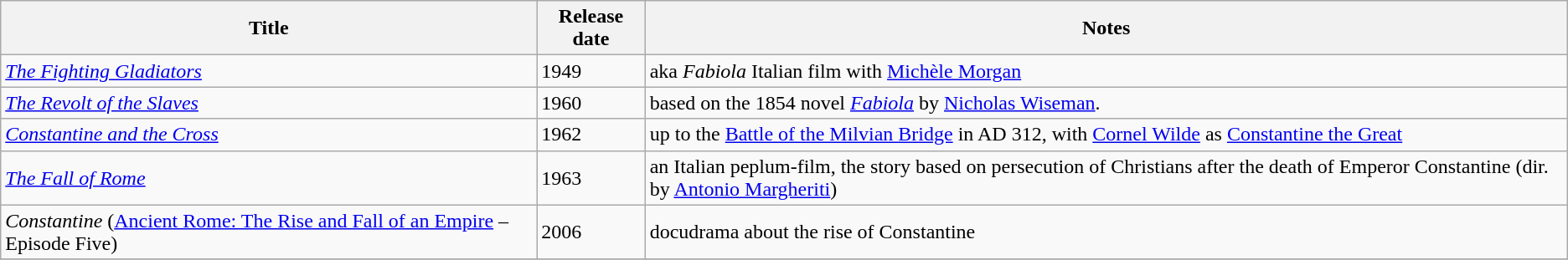<table class="wikitable sortable">
<tr>
<th scope="col">Title</th>
<th scope="col">Release date</th>
<th scope="col" class="unsortable">Notes</th>
</tr>
<tr>
<td><em><a href='#'>The Fighting Gladiators</a></em></td>
<td>1949</td>
<td>aka <em>Fabiola</em> Italian film with <a href='#'>Michèle Morgan</a></td>
</tr>
<tr>
<td><em><a href='#'>The Revolt of the Slaves</a></em></td>
<td>1960</td>
<td>based on the 1854 novel <em><a href='#'>Fabiola</a></em> by <a href='#'>Nicholas Wiseman</a>.</td>
</tr>
<tr>
<td><em><a href='#'>Constantine and the Cross</a></em></td>
<td>1962</td>
<td>up to the <a href='#'>Battle of the Milvian Bridge</a> in AD 312, with <a href='#'>Cornel Wilde</a> as <a href='#'>Constantine the Great</a></td>
</tr>
<tr>
<td><em><a href='#'>The Fall of Rome</a></em></td>
<td>1963</td>
<td>an Italian peplum-film, the story based on persecution of Christians after the death of Emperor Constantine (dir. by <a href='#'>Antonio Margheriti</a>)</td>
</tr>
<tr>
<td><em>Constantine</em> (<a href='#'>Ancient Rome: The Rise and Fall of an Empire</a> – Episode Five)</td>
<td>2006</td>
<td>docudrama about the rise of Constantine</td>
</tr>
<tr>
</tr>
</table>
